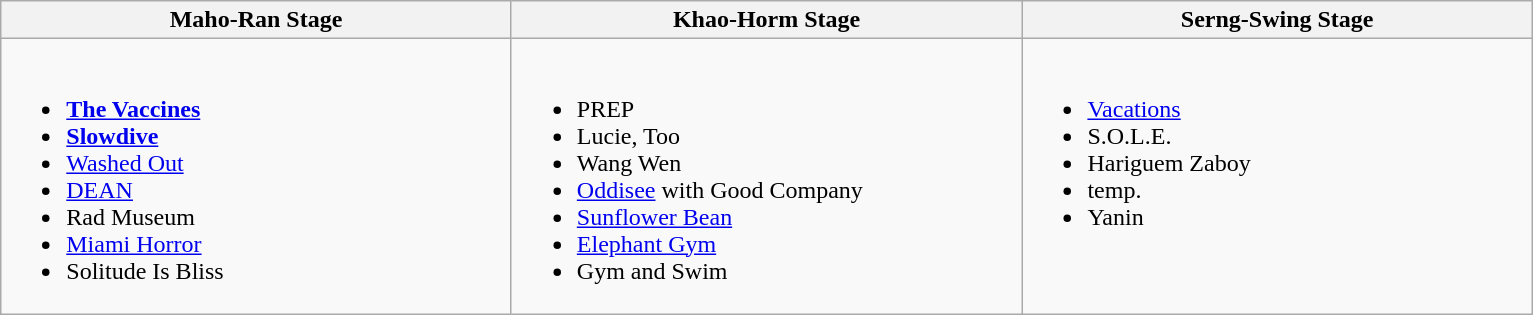<table class="wikitable">
<tr>
<th width="333">Maho-Ran Stage</th>
<th width="333">Khao-Horm Stage</th>
<th width="333">Serng-Swing Stage</th>
</tr>
<tr valign="top">
<td><br><ul><li><strong><a href='#'>The Vaccines</a></strong></li><li><strong><a href='#'>Slowdive</a></strong></li><li><a href='#'>Washed Out</a></li><li><a href='#'>DEAN</a></li><li>Rad Museum</li><li><a href='#'>Miami Horror</a></li><li>Solitude Is Bliss</li></ul></td>
<td><br><ul><li>PREP</li><li>Lucie, Too</li><li>Wang Wen</li><li><a href='#'>Oddisee</a> with Good Company</li><li><a href='#'>Sunflower Bean</a></li><li><a href='#'>Elephant Gym</a></li><li>Gym and Swim</li></ul></td>
<td><br><ul><li><a href='#'>Vacations</a></li><li>S.O.L.E.</li><li>Hariguem Zaboy</li><li>temp.</li><li>Yanin</li></ul></td>
</tr>
</table>
